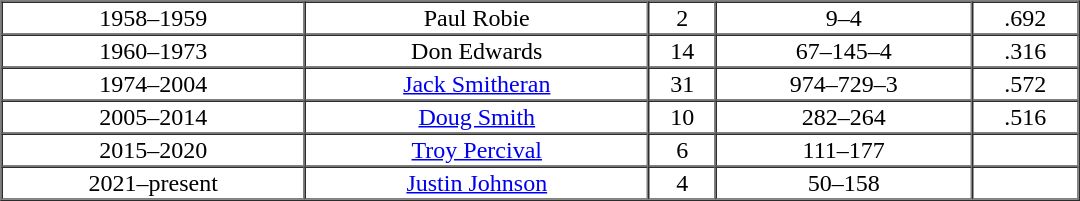<table cellpadding="1" border="1" cellspacing="0" style="width:57%;">
<tr>
</tr>
<tr style="text-align:center;">
<td>1958–1959</td>
<td>Paul Robie</td>
<td>2</td>
<td>9–4</td>
<td>.692</td>
</tr>
<tr style="text-align:center">
<td>1960–1973</td>
<td>Don Edwards</td>
<td>14</td>
<td>67–145–4</td>
<td>.316</td>
</tr>
<tr style="text-align:center;">
<td>1974–2004</td>
<td><a href='#'>Jack Smitheran</a></td>
<td>31</td>
<td>974–729–3</td>
<td>.572</td>
</tr>
<tr style="text-align:center;">
<td>2005–2014</td>
<td><a href='#'>Doug Smith</a></td>
<td>10</td>
<td>282–264</td>
<td>.516</td>
</tr>
<tr style="text-align:center;">
<td>2015–2020</td>
<td><a href='#'>Troy Percival</a></td>
<td>6</td>
<td>111–177</td>
<td></td>
</tr>
<tr style="text-align:center;">
<td>2021–present</td>
<td><a href='#'>Justin Johnson</a></td>
<td>4</td>
<td>50–158</td>
<td></td>
</tr>
<tr>
</tr>
</table>
